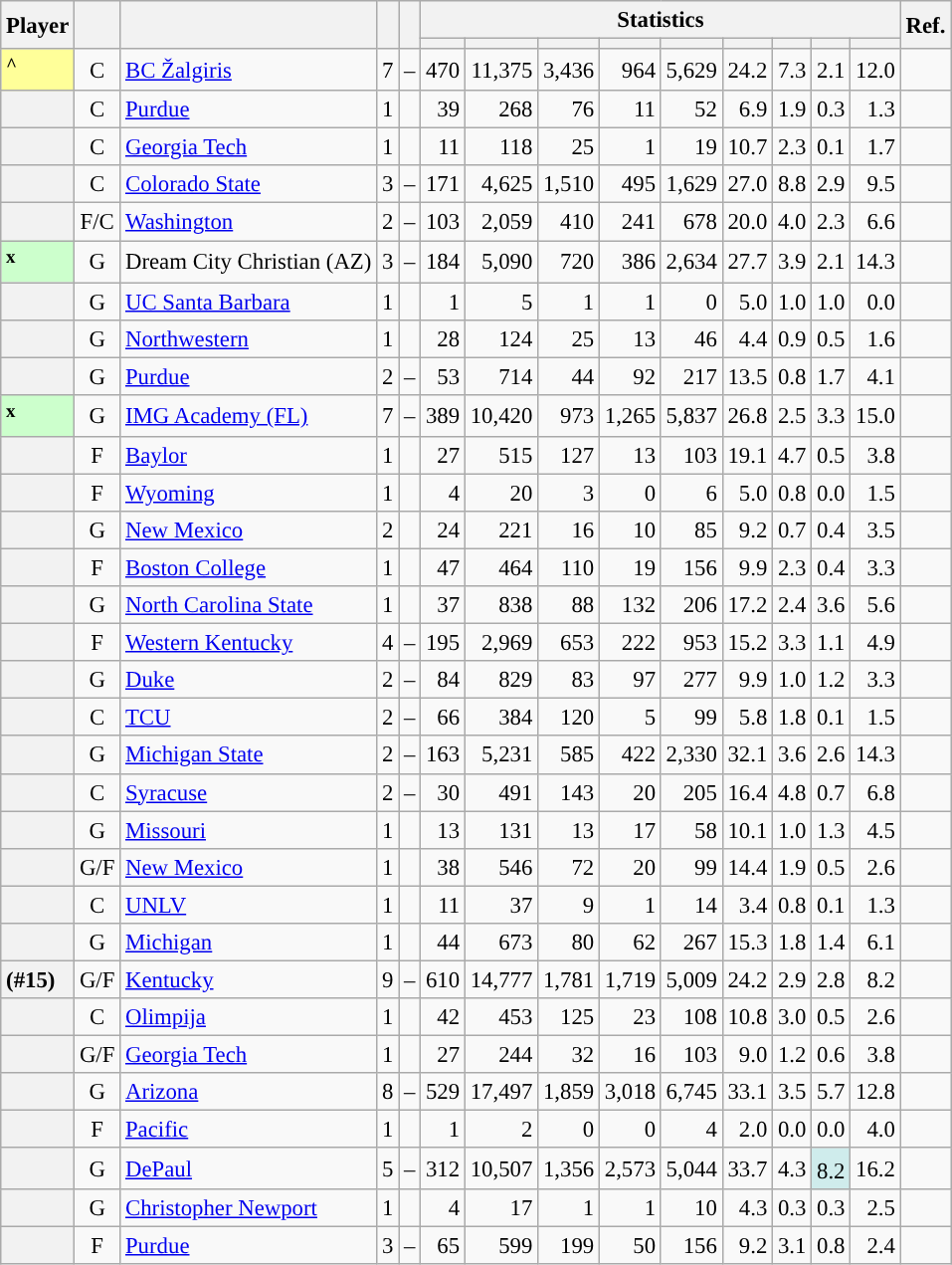<table class="wikitable sortable" style="font-size:95%; text-align:right;">
<tr>
<th scope=col rowspan="2">Player</th>
<th scope=col rowspan="2"></th>
<th scope=col rowspan="2"></th>
<th scope=col rowspan="2"></th>
<th scope=col rowspan="2"></th>
<th scope=colgroup colspan="9">Statistics</th>
<th scope=col rowspan="2">Ref.</th>
</tr>
<tr>
<th scope=col></th>
<th scope=col></th>
<th scope=col></th>
<th scope=col></th>
<th scope=col></th>
<th scope=col></th>
<th scope=col></th>
<th scope=col></th>
<th scope=col></th>
</tr>
<tr>
<th scope=row style="text-align:left; background-color:#FFFF99;"><sup>^</sup></th>
<td align="center">C</td>
<td align="left"> <a href='#'>BC Žalgiris</a></td>
<td align="center">7</td>
<td align="center">–<br></td>
<td>470</td>
<td>11,375</td>
<td>3,436</td>
<td>964</td>
<td>5,629</td>
<td>24.2</td>
<td>7.3</td>
<td>2.1</td>
<td>12.0</td>
<td align=center></td>
</tr>
<tr>
<th scope=row style="text-align:left;"></th>
<td align="center">C</td>
<td align="left"><a href='#'>Purdue</a></td>
<td align="center">1</td>
<td align="center"></td>
<td>39</td>
<td>268</td>
<td>76</td>
<td>11</td>
<td>52</td>
<td>6.9</td>
<td>1.9</td>
<td>0.3</td>
<td>1.3</td>
<td align=center></td>
</tr>
<tr>
<th scope=row style="text-align:left;"></th>
<td align="center">C</td>
<td align="left"><a href='#'>Georgia Tech</a></td>
<td align="center">1</td>
<td align="center"></td>
<td>11</td>
<td>118</td>
<td>25</td>
<td>1</td>
<td>19</td>
<td>10.7</td>
<td>2.3</td>
<td>0.1</td>
<td>1.7</td>
<td align=center></td>
</tr>
<tr>
<th scope=row style="text-align:left;"></th>
<td align="center">C</td>
<td align="left"><a href='#'>Colorado State</a></td>
<td align="center">3</td>
<td align="center">–<br></td>
<td>171</td>
<td>4,625</td>
<td>1,510</td>
<td>495</td>
<td>1,629</td>
<td>27.0</td>
<td>8.8</td>
<td>2.9</td>
<td>9.5</td>
<td align=center></td>
</tr>
<tr>
<th scope=row style="text-align:left;"></th>
<td align="center">F/C</td>
<td align="left"><a href='#'>Washington</a></td>
<td align="center">2</td>
<td align="center">–</td>
<td>103</td>
<td>2,059</td>
<td>410</td>
<td>241</td>
<td>678</td>
<td>20.0</td>
<td>4.0</td>
<td>2.3</td>
<td>6.6</td>
<td align=center></td>
</tr>
<tr>
<th scope=row style="text-align:left; background-color:#CCFFCC;"><sup>x</sup></th>
<td align="center">G</td>
<td align="left">Dream City Christian (AZ)</td>
<td align="center">3</td>
<td align="center">–</td>
<td>184</td>
<td>5,090</td>
<td>720</td>
<td>386</td>
<td>2,634</td>
<td>27.7</td>
<td>3.9</td>
<td>2.1</td>
<td>14.3</td>
<td align=center></td>
</tr>
<tr>
<th scope=row style="text-align:left;"></th>
<td align="center">G</td>
<td align="left"><a href='#'>UC Santa Barbara</a></td>
<td align="center">1</td>
<td align="center"></td>
<td>1</td>
<td>5</td>
<td>1</td>
<td>1</td>
<td>0</td>
<td>5.0</td>
<td>1.0</td>
<td>1.0</td>
<td>0.0</td>
<td align=center></td>
</tr>
<tr>
<th scope=row style="text-align:left;"></th>
<td align="center">G</td>
<td align="left"><a href='#'>Northwestern</a></td>
<td align="center">1</td>
<td align="center"></td>
<td>28</td>
<td>124</td>
<td>25</td>
<td>13</td>
<td>46</td>
<td>4.4</td>
<td>0.9</td>
<td>0.5</td>
<td>1.6</td>
<td align=center></td>
</tr>
<tr>
<th scope=row style="text-align:left;"></th>
<td align="center">G</td>
<td align="left"><a href='#'>Purdue</a></td>
<td align="center">2</td>
<td align="center">–</td>
<td>53</td>
<td>714</td>
<td>44</td>
<td>92</td>
<td>217</td>
<td>13.5</td>
<td>0.8</td>
<td>1.7</td>
<td>4.1</td>
<td align=center></td>
</tr>
<tr>
<th scope=row style="text-align:left; background-color:#CCFFCC;"><sup>x</sup></th>
<td align="center">G</td>
<td align="left"><a href='#'>IMG Academy (FL)</a></td>
<td align="center">7</td>
<td align="center">–</td>
<td>389</td>
<td>10,420</td>
<td>973</td>
<td>1,265</td>
<td>5,837</td>
<td>26.8</td>
<td>2.5</td>
<td>3.3</td>
<td>15.0</td>
<td align=center></td>
</tr>
<tr>
<th scope=row style="text-align:left;"></th>
<td align="center">F</td>
<td align="left"><a href='#'>Baylor</a></td>
<td align="center">1</td>
<td align="center"></td>
<td>27</td>
<td>515</td>
<td>127</td>
<td>13</td>
<td>103</td>
<td>19.1</td>
<td>4.7</td>
<td>0.5</td>
<td>3.8</td>
<td align=center></td>
</tr>
<tr>
<th scope=row style="text-align:left;"></th>
<td align="center">F</td>
<td align="left"><a href='#'>Wyoming</a></td>
<td align="center">1</td>
<td align="center"></td>
<td>4</td>
<td>20</td>
<td>3</td>
<td>0</td>
<td>6</td>
<td>5.0</td>
<td>0.8</td>
<td>0.0</td>
<td>1.5</td>
<td align=center></td>
</tr>
<tr>
<th scope=row style="text-align:left;"></th>
<td align="center">G</td>
<td align="left"><a href='#'>New Mexico</a></td>
<td align="center">2</td>
<td align="center"><br></td>
<td>24</td>
<td>221</td>
<td>16</td>
<td>10</td>
<td>85</td>
<td>9.2</td>
<td>0.7</td>
<td>0.4</td>
<td>3.5</td>
<td align=center></td>
</tr>
<tr>
<th scope=row style="text-align:left;"></th>
<td align="center">F</td>
<td align="left"><a href='#'>Boston College</a></td>
<td align="center">1</td>
<td align="center"></td>
<td>47</td>
<td>464</td>
<td>110</td>
<td>19</td>
<td>156</td>
<td>9.9</td>
<td>2.3</td>
<td>0.4</td>
<td>3.3</td>
<td align=center></td>
</tr>
<tr>
<th scope=row style="text-align:left;"></th>
<td align="center">G</td>
<td align="left"><a href='#'>North Carolina State</a></td>
<td align="center">1</td>
<td align="center"></td>
<td>37</td>
<td>838</td>
<td>88</td>
<td>132</td>
<td>206</td>
<td>17.2</td>
<td>2.4</td>
<td>3.6</td>
<td>5.6</td>
<td align=center></td>
</tr>
<tr>
<th scope=row style="text-align:left;"></th>
<td align="center">F</td>
<td align="left"><a href='#'>Western Kentucky</a></td>
<td align="center">4</td>
<td align="center">–</td>
<td>195</td>
<td>2,969</td>
<td>653</td>
<td>222</td>
<td>953</td>
<td>15.2</td>
<td>3.3</td>
<td>1.1</td>
<td>4.9</td>
<td align=center></td>
</tr>
<tr>
<th scope=row style="text-align:left;"></th>
<td align="center">G</td>
<td align="left"><a href='#'>Duke</a></td>
<td align="center">2</td>
<td align="center">–</td>
<td>84</td>
<td>829</td>
<td>83</td>
<td>97</td>
<td>277</td>
<td>9.9</td>
<td>1.0</td>
<td>1.2</td>
<td>3.3</td>
<td align=center></td>
</tr>
<tr>
<th scope=row style="text-align:left;"></th>
<td align="center">C</td>
<td align="left"><a href='#'>TCU</a></td>
<td align="center">2</td>
<td align="center">–</td>
<td>66</td>
<td>384</td>
<td>120</td>
<td>5</td>
<td>99</td>
<td>5.8</td>
<td>1.8</td>
<td>0.1</td>
<td>1.5</td>
<td align=center></td>
</tr>
<tr>
<th scope=row style="text-align:left;"></th>
<td align="center">G</td>
<td align="left"><a href='#'>Michigan State</a></td>
<td align="center">2</td>
<td align="center">–</td>
<td>163</td>
<td>5,231</td>
<td>585</td>
<td>422</td>
<td>2,330</td>
<td>32.1</td>
<td>3.6</td>
<td>2.6</td>
<td>14.3</td>
<td align=center></td>
</tr>
<tr>
<th scope=row style="text-align:left;"></th>
<td align="center">C</td>
<td align="left"><a href='#'>Syracuse</a></td>
<td align="center">2</td>
<td align="center">–</td>
<td>30</td>
<td>491</td>
<td>143</td>
<td>20</td>
<td>205</td>
<td>16.4</td>
<td>4.8</td>
<td>0.7</td>
<td>6.8</td>
<td align=center></td>
</tr>
<tr>
<th scope=row style="text-align:left;"></th>
<td align="center">G</td>
<td align="left"><a href='#'>Missouri</a></td>
<td align="center">1</td>
<td align="center"></td>
<td>13</td>
<td>131</td>
<td>13</td>
<td>17</td>
<td>58</td>
<td>10.1</td>
<td>1.0</td>
<td>1.3</td>
<td>4.5</td>
<td align=center></td>
</tr>
<tr>
<th scope=row style="text-align:left;"></th>
<td align="center">G/F</td>
<td align="left"><a href='#'>New Mexico</a></td>
<td align="center">1</td>
<td align="center"></td>
<td>38</td>
<td>546</td>
<td>72</td>
<td>20</td>
<td>99</td>
<td>14.4</td>
<td>1.9</td>
<td>0.5</td>
<td>2.6</td>
<td align=center></td>
</tr>
<tr>
<th scope=row style="text-align:left;"></th>
<td align="center">C</td>
<td align="left"><a href='#'>UNLV</a></td>
<td align="center">1</td>
<td align="center"></td>
<td>11</td>
<td>37</td>
<td>9</td>
<td>1</td>
<td>14</td>
<td>3.4</td>
<td>0.8</td>
<td>0.1</td>
<td>1.3</td>
<td align=center></td>
</tr>
<tr>
<th scope=row style="text-align:left;"></th>
<td align="center">G</td>
<td align="left"><a href='#'>Michigan</a></td>
<td align="center">1</td>
<td align="center"></td>
<td>44</td>
<td>673</td>
<td>80</td>
<td>62</td>
<td>267</td>
<td>15.3</td>
<td>1.8</td>
<td>1.4</td>
<td>6.1</td>
<td align=center></td>
</tr>
<tr>
<th scope=row style="text-align:left;"> (#15)</th>
<td align="center">G/F</td>
<td align="left"><a href='#'>Kentucky</a></td>
<td align="center">9</td>
<td align="center">–</td>
<td>610</td>
<td>14,777</td>
<td>1,781</td>
<td>1,719</td>
<td>5,009</td>
<td>24.2</td>
<td>2.9</td>
<td>2.8</td>
<td>8.2</td>
<td align=center></td>
</tr>
<tr>
<th scope=row style="text-align:left;"></th>
<td align="center">C</td>
<td align="left"> <a href='#'>Olimpija</a></td>
<td align="center">1</td>
<td align="center"></td>
<td>42</td>
<td>453</td>
<td>125</td>
<td>23</td>
<td>108</td>
<td>10.8</td>
<td>3.0</td>
<td>0.5</td>
<td>2.6</td>
<td align=center></td>
</tr>
<tr>
<th scope=row style="text-align:left;"></th>
<td align="center">G/F</td>
<td align="left"><a href='#'>Georgia Tech</a></td>
<td align="center">1</td>
<td align="center"></td>
<td>27</td>
<td>244</td>
<td>32</td>
<td>16</td>
<td>103</td>
<td>9.0</td>
<td>1.2</td>
<td>0.6</td>
<td>3.8</td>
<td align=center></td>
</tr>
<tr>
<th scope=row style="text-align:left;"></th>
<td align="center">G</td>
<td align="left"><a href='#'>Arizona</a></td>
<td align="center">8</td>
<td align="center">–</td>
<td>529</td>
<td>17,497</td>
<td>1,859</td>
<td>3,018</td>
<td>6,745</td>
<td>33.1</td>
<td>3.5</td>
<td>5.7</td>
<td>12.8</td>
<td align=center></td>
</tr>
<tr>
<th scope=row style="text-align:left;"></th>
<td align="center">F</td>
<td align="left"><a href='#'>Pacific</a></td>
<td align="center">1</td>
<td align="center"></td>
<td>1</td>
<td>2</td>
<td>0</td>
<td>0</td>
<td>4</td>
<td>2.0</td>
<td>0.0</td>
<td>0.0</td>
<td>4.0</td>
<td align=center></td>
</tr>
<tr>
<th scope=row style="text-align:left;"></th>
<td align="center">G</td>
<td align="left"><a href='#'>DePaul</a></td>
<td align="center">5</td>
<td align="center">–<br></td>
<td>312</td>
<td>10,507</td>
<td>1,356</td>
<td>2,573</td>
<td>5,044</td>
<td>33.7</td>
<td>4.3</td>
<td bgcolor="#CFECEC">8.2<sup></sup></td>
<td>16.2</td>
<td align=center></td>
</tr>
<tr>
<th scope=row style="text-align:left;"></th>
<td align="center">G</td>
<td align="left"><a href='#'>Christopher Newport</a></td>
<td align="center">1</td>
<td align="center"></td>
<td>4</td>
<td>17</td>
<td>1</td>
<td>1</td>
<td>10</td>
<td>4.3</td>
<td>0.3</td>
<td>0.3</td>
<td>2.5</td>
<td align=center></td>
</tr>
<tr>
<th scope=row style="text-align:left;"></th>
<td align="center">F</td>
<td align="left"><a href='#'>Purdue</a></td>
<td align="center">3</td>
<td align="center">–<br></td>
<td>65</td>
<td>599</td>
<td>199</td>
<td>50</td>
<td>156</td>
<td>9.2</td>
<td>3.1</td>
<td>0.8</td>
<td>2.4</td>
<td align=center></td>
</tr>
</table>
